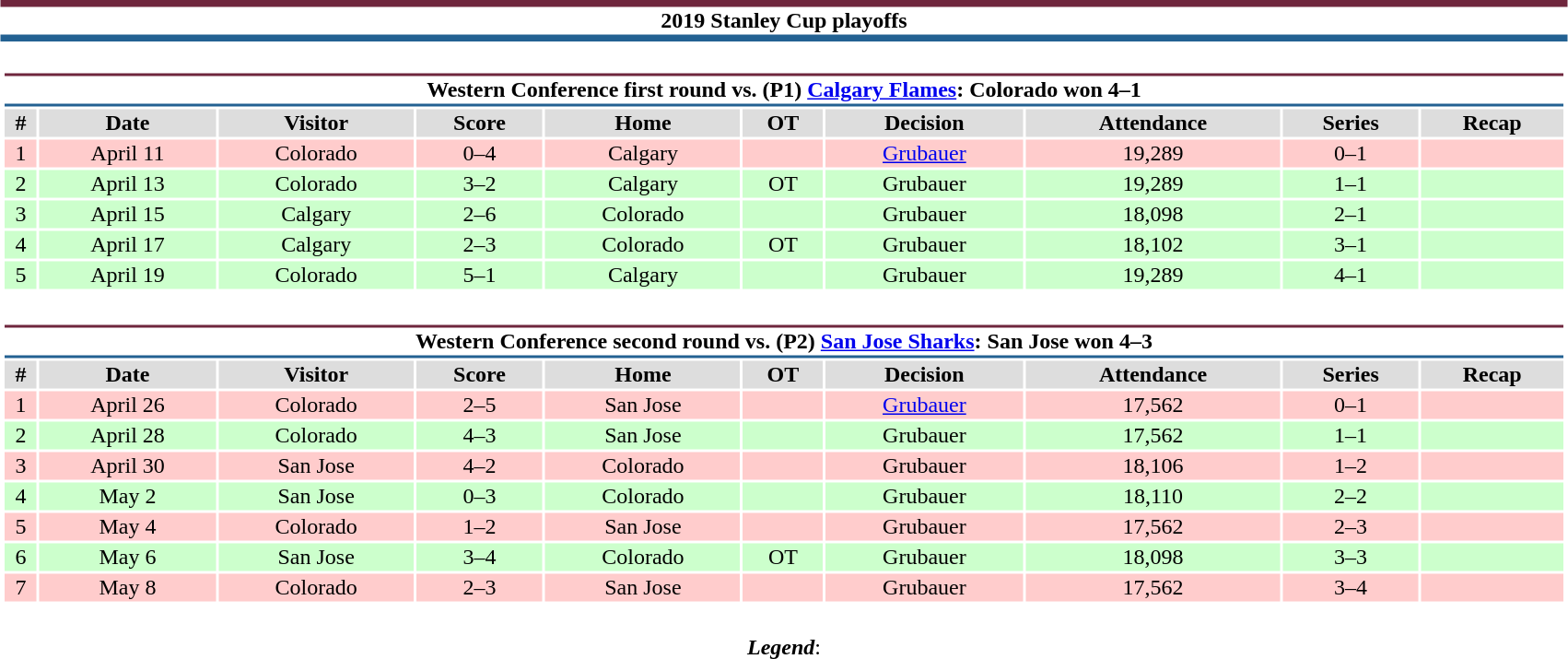<table class="toccolours" style="width:90%; clear:both; margin:1.5em auto; text-align:center;">
<tr>
<th colspan=10 style="background:#FFFFFF; border-top:#6F263D 5px solid; border-bottom:#236192 5px solid;">2019 Stanley Cup playoffs</th>
</tr>
<tr>
<td colspan=10><br><table class="toccolours collapsible collapsed" style="width:100%;">
<tr>
<th colspan=10 style="background:#FFFFFF; border-top:#6F263D 2px solid; border-bottom:#236192 2px solid;">Western Conference first round vs. (P1) <a href='#'>Calgary Flames</a>: Colorado won 4–1</th>
</tr>
<tr style="background:#ddd;">
<th>#</th>
<th>Date</th>
<th>Visitor</th>
<th>Score</th>
<th>Home</th>
<th>OT</th>
<th>Decision</th>
<th>Attendance</th>
<th>Series</th>
<th>Recap</th>
</tr>
<tr style="background:#fcc;">
<td>1</td>
<td>April 11</td>
<td>Colorado</td>
<td>0–4</td>
<td>Calgary</td>
<td></td>
<td><a href='#'>Grubauer</a></td>
<td>19,289</td>
<td>0–1</td>
<td></td>
</tr>
<tr style="background:#cfc;">
<td>2</td>
<td>April 13</td>
<td>Colorado</td>
<td>3–2</td>
<td>Calgary</td>
<td>OT</td>
<td>Grubauer</td>
<td>19,289</td>
<td>1–1</td>
<td></td>
</tr>
<tr style="background:#cfc;">
<td>3</td>
<td>April 15</td>
<td>Calgary</td>
<td>2–6</td>
<td>Colorado</td>
<td></td>
<td>Grubauer</td>
<td>18,098</td>
<td>2–1</td>
<td></td>
</tr>
<tr style="background:#cfc;">
<td>4</td>
<td>April 17</td>
<td>Calgary</td>
<td>2–3</td>
<td>Colorado</td>
<td>OT</td>
<td>Grubauer</td>
<td>18,102</td>
<td>3–1</td>
<td></td>
</tr>
<tr style="background:#cfc;">
<td>5</td>
<td>April 19</td>
<td>Colorado</td>
<td>5–1</td>
<td>Calgary</td>
<td></td>
<td>Grubauer</td>
<td>19,289</td>
<td>4–1</td>
<td></td>
</tr>
</table>
</td>
</tr>
<tr>
<td colspan=10><br><table class="toccolours collapsible collapsed" style="width:100%;">
<tr>
<th colspan=10 style="background:#FFFFFF; border-top:#6F263D 2px solid; border-bottom:#236192 2px solid;">Western Conference second round vs. (P2) <a href='#'>San Jose Sharks</a>: San Jose won 4–3</th>
</tr>
<tr style="background:#ddd;">
<th>#</th>
<th>Date</th>
<th>Visitor</th>
<th>Score</th>
<th>Home</th>
<th>OT</th>
<th>Decision</th>
<th>Attendance</th>
<th>Series</th>
<th>Recap</th>
</tr>
<tr style="background:#fcc;">
<td>1</td>
<td>April 26</td>
<td>Colorado</td>
<td>2–5</td>
<td>San Jose</td>
<td></td>
<td><a href='#'>Grubauer</a></td>
<td>17,562</td>
<td>0–1</td>
<td></td>
</tr>
<tr style="background:#cfc;">
<td>2</td>
<td>April 28</td>
<td>Colorado</td>
<td>4–3</td>
<td>San Jose</td>
<td></td>
<td>Grubauer</td>
<td>17,562</td>
<td>1–1</td>
<td></td>
</tr>
<tr style="background:#fcc;">
<td>3</td>
<td>April 30</td>
<td>San Jose</td>
<td>4–2</td>
<td>Colorado</td>
<td></td>
<td>Grubauer</td>
<td>18,106</td>
<td>1–2</td>
<td></td>
</tr>
<tr style="background:#cfc;">
<td>4</td>
<td>May 2</td>
<td>San Jose</td>
<td>0–3</td>
<td>Colorado</td>
<td></td>
<td>Grubauer</td>
<td>18,110</td>
<td>2–2</td>
<td></td>
</tr>
<tr style="background:#fcc;">
<td>5</td>
<td>May 4</td>
<td>Colorado</td>
<td>1–2</td>
<td>San Jose</td>
<td></td>
<td>Grubauer</td>
<td>17,562</td>
<td>2–3</td>
<td></td>
</tr>
<tr style="background:#cfc;">
<td>6</td>
<td>May 6</td>
<td>San Jose</td>
<td>3–4</td>
<td>Colorado</td>
<td>OT</td>
<td>Grubauer</td>
<td>18,098</td>
<td>3–3</td>
<td></td>
</tr>
<tr style="background:#fcc;">
<td>7</td>
<td>May 8</td>
<td>Colorado</td>
<td>2–3</td>
<td>San Jose</td>
<td></td>
<td>Grubauer</td>
<td>17,562</td>
<td>3–4</td>
<td></td>
</tr>
</table>
</td>
</tr>
<tr>
<td colspan="10" style="text-align:center;"><br><strong><em>Legend</em></strong>:

</td>
</tr>
</table>
